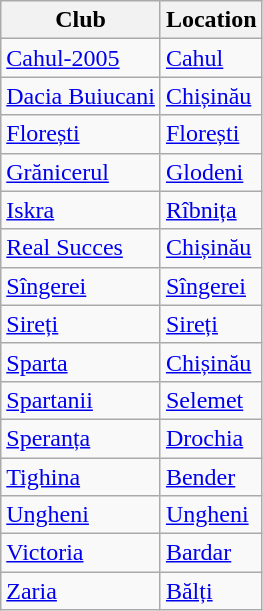<table class="wikitable sortable">
<tr>
<th>Club</th>
<th>Location</th>
</tr>
<tr>
<td><a href='#'>Cahul-2005</a></td>
<td><a href='#'>Cahul</a></td>
</tr>
<tr>
<td><a href='#'>Dacia Buiucani</a></td>
<td><a href='#'>Chișinău</a></td>
</tr>
<tr>
<td><a href='#'>Florești</a></td>
<td><a href='#'>Florești</a></td>
</tr>
<tr>
<td><a href='#'>Grănicerul</a></td>
<td><a href='#'>Glodeni</a></td>
</tr>
<tr>
<td><a href='#'>Iskra</a></td>
<td><a href='#'>Rîbnița</a></td>
</tr>
<tr>
<td><a href='#'>Real Succes</a></td>
<td><a href='#'>Chișinău</a></td>
</tr>
<tr>
<td><a href='#'>Sîngerei</a></td>
<td><a href='#'>Sîngerei</a></td>
</tr>
<tr>
<td><a href='#'>Sireți</a></td>
<td><a href='#'>Sireți</a></td>
</tr>
<tr>
<td><a href='#'>Sparta</a></td>
<td><a href='#'>Chișinău</a></td>
</tr>
<tr>
<td><a href='#'>Spartanii</a></td>
<td><a href='#'>Selemet</a></td>
</tr>
<tr>
<td><a href='#'>Speranța</a></td>
<td><a href='#'>Drochia</a></td>
</tr>
<tr>
<td><a href='#'>Tighina</a></td>
<td><a href='#'>Bender</a></td>
</tr>
<tr>
<td><a href='#'>Ungheni</a></td>
<td><a href='#'>Ungheni</a></td>
</tr>
<tr>
<td><a href='#'>Victoria</a></td>
<td><a href='#'>Bardar</a></td>
</tr>
<tr>
<td><a href='#'>Zaria</a></td>
<td><a href='#'>Bălți</a></td>
</tr>
</table>
